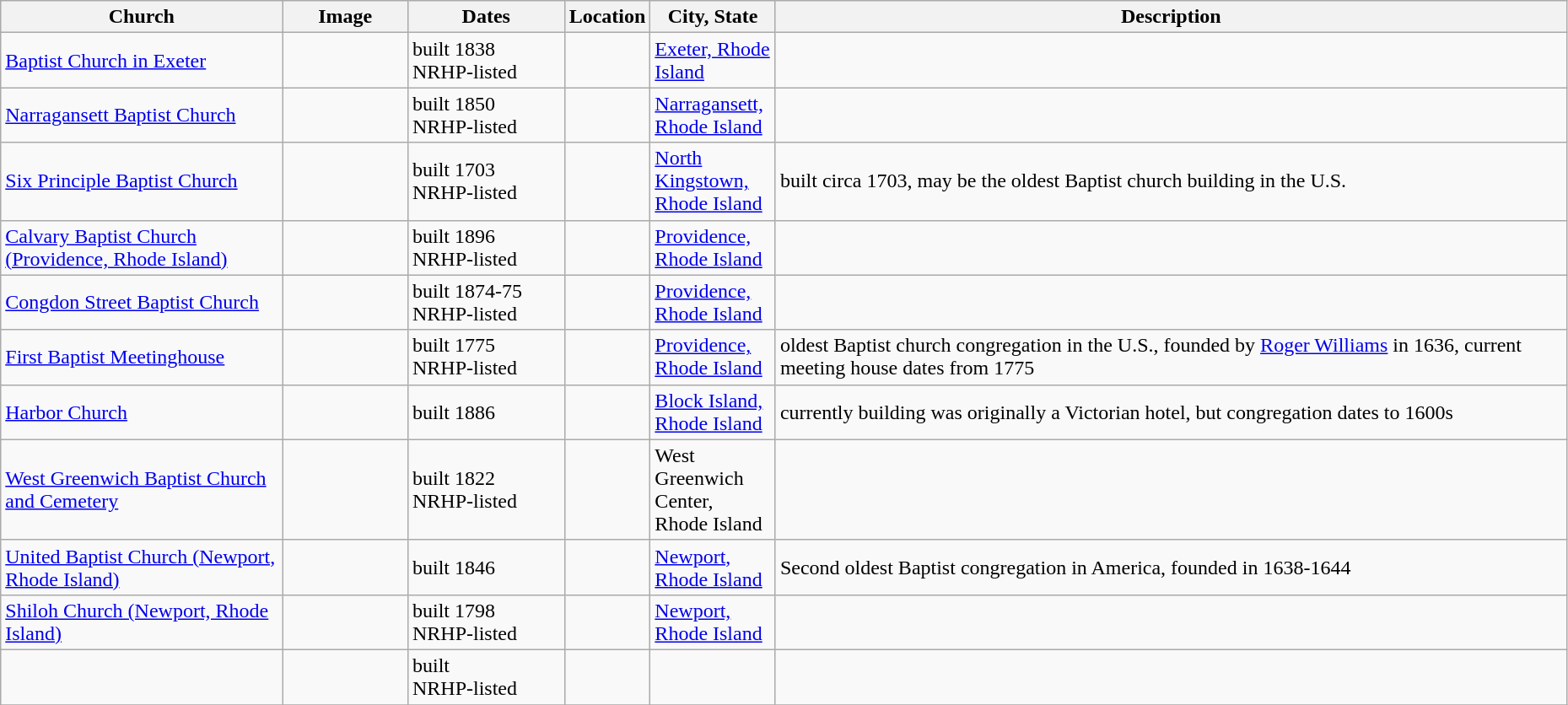<table class="wikitable sortable" style="width:98%">
<tr>
<th width = 18%><strong>Church</strong></th>
<th width = 8% class="unsortable"><strong>Image</strong></th>
<th width = 10%><strong>Dates</strong></th>
<th><strong>Location</strong></th>
<th width = 8%><strong>City, State</strong></th>
<th class="unsortable"><strong>Description</strong></th>
</tr>
<tr ->
<td><a href='#'>Baptist Church in Exeter</a></td>
<td></td>
<td>built 1838<br> NRHP-listed</td>
<td></td>
<td><a href='#'>Exeter, Rhode Island</a></td>
<td></td>
</tr>
<tr ->
<td><a href='#'>Narragansett Baptist Church</a></td>
<td></td>
<td>built 1850<br> NRHP-listed</td>
<td></td>
<td><a href='#'>Narragansett, Rhode Island</a></td>
<td></td>
</tr>
<tr ->
<td><a href='#'>Six Principle Baptist Church</a></td>
<td></td>
<td>built 1703<br> NRHP-listed</td>
<td></td>
<td><a href='#'>North Kingstown, Rhode Island</a></td>
<td>built circa 1703, may be the oldest Baptist church building in the U.S.</td>
</tr>
<tr ->
<td><a href='#'>Calvary Baptist Church (Providence, Rhode Island)</a></td>
<td></td>
<td>built 1896<br> NRHP-listed</td>
<td></td>
<td><a href='#'>Providence, Rhode Island</a></td>
<td></td>
</tr>
<tr ->
<td><a href='#'>Congdon Street Baptist Church</a></td>
<td></td>
<td>built 1874-75<br> NRHP-listed</td>
<td></td>
<td><a href='#'>Providence, Rhode Island</a></td>
<td></td>
</tr>
<tr ->
<td><a href='#'>First Baptist Meetinghouse</a></td>
<td></td>
<td>built 1775<br> NRHP-listed</td>
<td></td>
<td><a href='#'>Providence, Rhode Island</a></td>
<td>oldest Baptist church congregation in the U.S., founded by <a href='#'>Roger Williams</a> in 1636, current meeting house dates from 1775</td>
</tr>
<tr ->
<td><a href='#'>Harbor Church</a></td>
<td></td>
<td>built 1886<br></td>
<td></td>
<td><a href='#'>Block Island, Rhode Island</a></td>
<td>currently building was originally a Victorian hotel, but congregation dates to 1600s</td>
</tr>
<tr ->
<td><a href='#'>West Greenwich Baptist Church and Cemetery</a></td>
<td></td>
<td>built 1822<br> NRHP-listed</td>
<td></td>
<td>West Greenwich Center, Rhode Island</td>
<td></td>
</tr>
<tr ->
<td><a href='#'>United Baptist Church (Newport, Rhode Island)</a></td>
<td></td>
<td>built 1846<br></td>
<td></td>
<td><a href='#'>Newport, Rhode Island</a></td>
<td>Second oldest Baptist congregation in America, founded in 1638-1644</td>
</tr>
<tr ->
<td><a href='#'>Shiloh Church (Newport, Rhode Island)</a></td>
<td></td>
<td>built 1798 <br> NRHP-listed</td>
<td></td>
<td><a href='#'>Newport, Rhode Island</a></td>
<td></td>
</tr>
<tr ->
<td></td>
<td></td>
<td>built<br> NRHP-listed</td>
<td></td>
<td></td>
<td></td>
</tr>
<tr ->
</tr>
</table>
